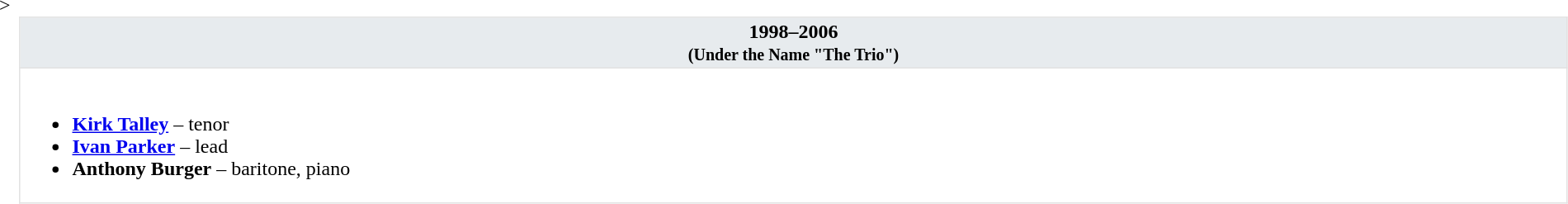<table class="toccolours" style="float: width: 375px; margin: 0 0 1em 1em; border-collapse: collapse; border: 1px solid #E2E2E2;" width="99%" cellspacing="0" cellpadding="2" border="1" <big   >>
<tr>
<th width="25%" valign="top" bgcolor="#E7EBEE">1998–2006<br><small>(Under the Name "The Trio")</small></th>
</tr>
<tr>
<td valign="top"><br><ul><li><strong><a href='#'>Kirk Talley</a></strong> – tenor</li><li><strong><a href='#'>Ivan Parker</a></strong> – lead</li><li><strong>Anthony Burger</strong> – baritone, piano</li></ul></td>
</tr>
</table>
